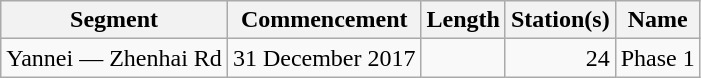<table class="wikitable" style="border-collapse: collapse; text-align: right;">
<tr>
<th>Segment</th>
<th>Commencement</th>
<th>Length</th>
<th>Station(s)</th>
<th>Name</th>
</tr>
<tr>
<td style="text-align: left;">Yannei — Zhenhai Rd</td>
<td>31 December 2017</td>
<td></td>
<td>24</td>
<td style="text-align: left;">Phase 1</td>
</tr>
</table>
